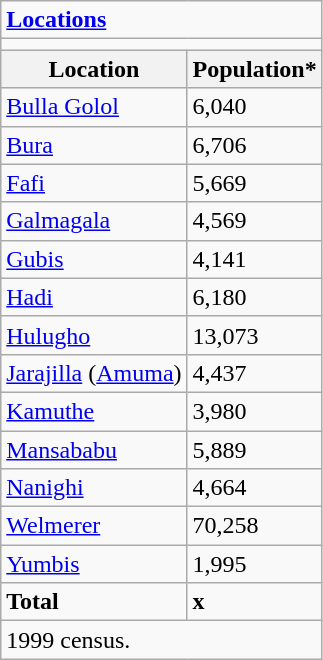<table class="wikitable">
<tr>
<td colspan="2"><strong><a href='#'>Locations</a></strong></td>
</tr>
<tr>
<td colspan="2"></td>
</tr>
<tr>
<th>Location</th>
<th>Population*</th>
</tr>
<tr>
<td><a href='#'>Bulla Golol</a></td>
<td>6,040</td>
</tr>
<tr>
<td><a href='#'>Bura</a></td>
<td>6,706</td>
</tr>
<tr>
<td><a href='#'>Fafi</a></td>
<td>5,669</td>
</tr>
<tr>
<td><a href='#'>Galmagala</a></td>
<td>4,569</td>
</tr>
<tr>
<td><a href='#'>Gubis</a></td>
<td>4,141</td>
</tr>
<tr>
<td><a href='#'>Hadi</a></td>
<td>6,180</td>
</tr>
<tr>
<td><a href='#'>Hulugho</a></td>
<td>13,073</td>
</tr>
<tr>
<td><a href='#'>Jarajilla</a> (<a href='#'>Amuma</a>)</td>
<td>4,437</td>
</tr>
<tr>
<td><a href='#'>Kamuthe</a></td>
<td>3,980</td>
</tr>
<tr>
<td><a href='#'>Mansababu</a></td>
<td>5,889</td>
</tr>
<tr>
<td><a href='#'>Nanighi</a></td>
<td>4,664</td>
</tr>
<tr>
<td><a href='#'>Welmerer</a></td>
<td>70,258</td>
</tr>
<tr>
<td><a href='#'>Yumbis</a></td>
<td>1,995</td>
</tr>
<tr>
<td><strong>Total</strong></td>
<td><strong>x</strong></td>
</tr>
<tr>
<td colspan="2">1999 census.</td>
</tr>
</table>
